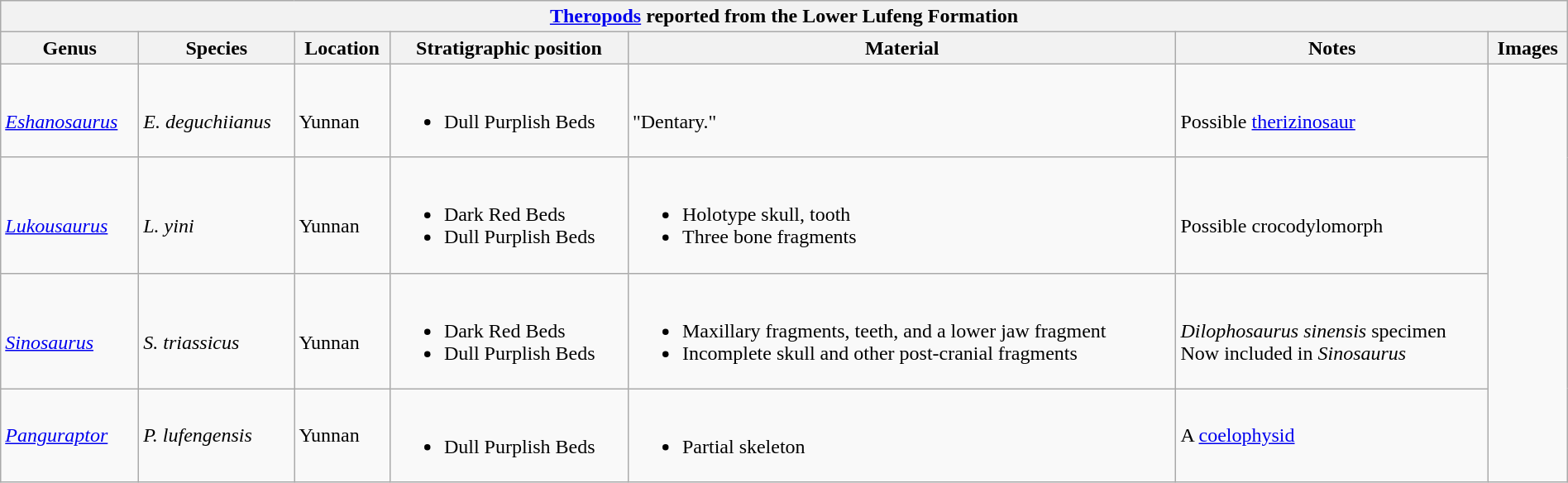<table class="wikitable"  style="margin:auto; width:100%;">
<tr>
<th colspan="7" style="text-align:center;"><a href='#'>Theropods</a> reported from the Lower Lufeng Formation</th>
</tr>
<tr>
<th>Genus</th>
<th>Species</th>
<th>Location</th>
<th>Stratigraphic position</th>
<th>Material</th>
<th>Notes</th>
<th>Images</th>
</tr>
<tr>
<td><br><em><a href='#'>Eshanosaurus</a></em></td>
<td><br><em>E. deguchiianus</em></td>
<td><br>Yunnan</td>
<td><br><ul><li>Dull Purplish Beds</li></ul></td>
<td><br>"Dentary."</td>
<td><br>Possible <a href='#'>therizinosaur</a></td>
<td rowspan="99"><br></td>
</tr>
<tr>
<td><br><em><a href='#'>Lukousaurus</a></em></td>
<td><br><em>L. yini</em></td>
<td><br>Yunnan</td>
<td><br><ul><li>Dark Red Beds</li><li>Dull Purplish Beds</li></ul></td>
<td><br><ul><li>Holotype skull, tooth</li><li>Three bone fragments</li></ul></td>
<td><br>Possible crocodylomorph</td>
</tr>
<tr>
<td><br><em><a href='#'>Sinosaurus</a></em></td>
<td><br><em>S. triassicus</em></td>
<td><br>Yunnan</td>
<td><br><ul><li>Dark Red Beds</li><li>Dull Purplish Beds</li></ul></td>
<td><br><ul><li>Maxillary fragments, teeth, and a lower jaw fragment</li><li>Incomplete skull and other post-cranial fragments</li></ul></td>
<td><br><em>Dilophosaurus sinensis </em>specimen<br>Now included in <em>Sinosaurus</em></td>
</tr>
<tr>
<td><em><a href='#'>Panguraptor</a></em></td>
<td><em>P. lufengensis</em></td>
<td>Yunnan</td>
<td><br><ul><li>Dull Purplish Beds</li></ul></td>
<td><br><ul><li>Partial skeleton</li></ul></td>
<td>A <a href='#'>coelophysid</a></td>
</tr>
</table>
